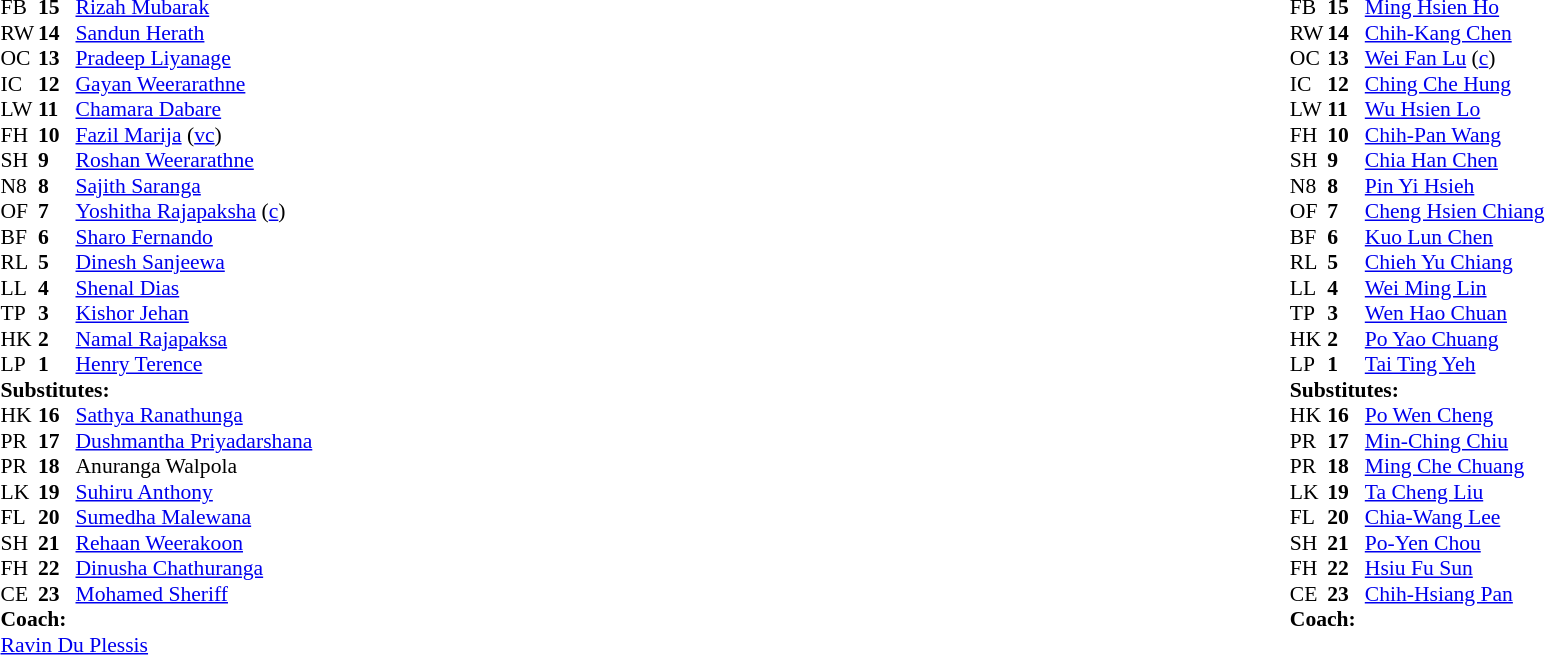<table style="width:100%;">
<tr>
<td style="vertical-align:top; width:50%;"><br><table style="font-size: 90%" cellspacing="0" cellpadding="0">
<tr>
<th width="25"></th>
<th width="25"></th>
</tr>
<tr>
<td>FB</td>
<td><strong>15</strong></td>
<td><a href='#'>Rizah Mubarak</a></td>
<td></td>
</tr>
<tr>
<td>RW</td>
<td><strong>14</strong></td>
<td><a href='#'>Sandun Herath</a></td>
<td></td>
</tr>
<tr>
<td>OC</td>
<td><strong>13</strong></td>
<td><a href='#'>Pradeep Liyanage</a></td>
<td></td>
</tr>
<tr>
<td>IC</td>
<td><strong>12</strong></td>
<td><a href='#'>Gayan Weerarathne</a></td>
<td></td>
</tr>
<tr>
<td>LW</td>
<td><strong>11</strong></td>
<td><a href='#'>Chamara Dabare</a></td>
<td></td>
</tr>
<tr>
<td>FH</td>
<td><strong>10</strong></td>
<td><a href='#'>Fazil Marija</a> (<a href='#'>vc</a>)</td>
<td></td>
</tr>
<tr>
<td>SH</td>
<td><strong>9</strong></td>
<td><a href='#'>Roshan Weerarathne</a></td>
<td></td>
</tr>
<tr>
<td>N8</td>
<td><strong>8</strong></td>
<td><a href='#'>Sajith Saranga</a></td>
<td></td>
</tr>
<tr>
<td>OF</td>
<td><strong>7</strong></td>
<td><a href='#'>Yoshitha Rajapaksha</a> (<a href='#'>c</a>)</td>
<td></td>
</tr>
<tr>
<td>BF</td>
<td><strong>6</strong></td>
<td><a href='#'>Sharo Fernando</a></td>
<td></td>
</tr>
<tr>
<td>RL</td>
<td><strong>5</strong></td>
<td><a href='#'>Dinesh Sanjeewa</a></td>
<td></td>
</tr>
<tr>
<td>LL</td>
<td><strong>4</strong></td>
<td><a href='#'>Shenal Dias</a></td>
<td></td>
</tr>
<tr>
<td>TP</td>
<td><strong>3</strong></td>
<td><a href='#'>Kishor Jehan</a></td>
<td></td>
</tr>
<tr>
<td>HK</td>
<td><strong>2</strong></td>
<td><a href='#'>Namal Rajapaksa</a></td>
<td></td>
</tr>
<tr>
<td>LP</td>
<td><strong>1</strong></td>
<td><a href='#'>Henry Terence</a></td>
<td></td>
</tr>
<tr>
<td colspan=3><strong>Substitutes:</strong></td>
</tr>
<tr>
<td>HK</td>
<td><strong>16</strong></td>
<td><a href='#'>Sathya Ranathunga</a></td>
<td> </td>
</tr>
<tr>
<td>PR</td>
<td><strong>17</strong></td>
<td><a href='#'>Dushmantha Priyadarshana</a></td>
<td></td>
</tr>
<tr>
<td>PR</td>
<td><strong>18</strong></td>
<td>Anuranga Walpola</td>
<td></td>
</tr>
<tr>
<td>LK</td>
<td><strong>19</strong></td>
<td><a href='#'>Suhiru Anthony</a></td>
<td></td>
</tr>
<tr>
<td>FL</td>
<td><strong>20</strong></td>
<td><a href='#'>Sumedha Malewana</a></td>
<td></td>
</tr>
<tr>
<td>SH</td>
<td><strong>21</strong></td>
<td><a href='#'>Rehaan Weerakoon</a></td>
<td></td>
</tr>
<tr>
<td>FH</td>
<td><strong>22</strong></td>
<td><a href='#'>Dinusha Chathuranga</a></td>
<td></td>
</tr>
<tr>
<td>CE</td>
<td><strong>23</strong></td>
<td><a href='#'>Mohamed Sheriff</a></td>
<td></td>
</tr>
<tr>
<td colspan="3"><strong>Coach:</strong></td>
</tr>
<tr>
<td colspan="4"> <a href='#'>Ravin Du Plessis</a></td>
</tr>
</table>
</td>
<td style="vertical-align:top; width:50%;"><br><table cellspacing="0" cellpadding="0" style="font-size:90%; margin:auto;">
<tr>
<th width="25"></th>
<th width="25"></th>
</tr>
<tr>
<td>FB</td>
<td><strong>15</strong></td>
<td><a href='#'>Ming Hsien Ho</a></td>
<td></td>
</tr>
<tr>
<td>RW</td>
<td><strong>14</strong></td>
<td><a href='#'>Chih-Kang Chen</a></td>
<td></td>
</tr>
<tr>
<td>OC</td>
<td><strong>13</strong></td>
<td><a href='#'>Wei Fan Lu</a> (<a href='#'>c</a>)</td>
<td></td>
</tr>
<tr>
<td>IC</td>
<td><strong>12</strong></td>
<td><a href='#'>Ching Che Hung</a></td>
<td></td>
</tr>
<tr>
<td>LW</td>
<td><strong>11</strong></td>
<td><a href='#'>Wu Hsien Lo</a></td>
<td></td>
</tr>
<tr>
<td>FH</td>
<td><strong>10</strong></td>
<td><a href='#'>Chih-Pan Wang</a></td>
<td></td>
</tr>
<tr>
<td>SH</td>
<td><strong>9</strong></td>
<td><a href='#'>Chia Han Chen</a></td>
<td></td>
</tr>
<tr>
<td>N8</td>
<td><strong>8</strong></td>
<td><a href='#'>Pin Yi Hsieh</a></td>
<td></td>
</tr>
<tr>
<td>OF</td>
<td><strong>7</strong></td>
<td><a href='#'>Cheng Hsien Chiang</a></td>
<td></td>
</tr>
<tr>
<td>BF</td>
<td><strong>6</strong></td>
<td><a href='#'>Kuo Lun Chen</a></td>
<td></td>
</tr>
<tr>
<td>RL</td>
<td><strong>5</strong></td>
<td><a href='#'>Chieh Yu Chiang</a></td>
<td></td>
</tr>
<tr>
<td>LL</td>
<td><strong>4</strong></td>
<td><a href='#'>Wei Ming Lin</a></td>
<td></td>
</tr>
<tr>
<td>TP</td>
<td><strong>3</strong></td>
<td><a href='#'>Wen Hao Chuan</a></td>
<td></td>
</tr>
<tr>
<td>HK</td>
<td><strong>2</strong></td>
<td><a href='#'>Po Yao Chuang</a></td>
<td></td>
</tr>
<tr>
<td>LP</td>
<td><strong>1</strong></td>
<td><a href='#'>Tai Ting Yeh</a></td>
<td></td>
</tr>
<tr>
<td colspan=3><strong>Substitutes:</strong></td>
</tr>
<tr>
<td>HK</td>
<td><strong>16</strong></td>
<td><a href='#'>Po Wen Cheng</a></td>
<td></td>
</tr>
<tr>
<td>PR</td>
<td><strong>17</strong></td>
<td><a href='#'>Min-Ching Chiu</a></td>
<td></td>
</tr>
<tr>
<td>PR</td>
<td><strong>18</strong></td>
<td><a href='#'>Ming Che Chuang</a></td>
<td></td>
</tr>
<tr>
<td>LK</td>
<td><strong>19</strong></td>
<td><a href='#'>Ta Cheng Liu</a></td>
<td></td>
</tr>
<tr>
<td>FL</td>
<td><strong>20</strong></td>
<td><a href='#'>Chia-Wang Lee</a></td>
<td></td>
</tr>
<tr>
<td>SH</td>
<td><strong>21</strong></td>
<td><a href='#'>Po-Yen Chou</a></td>
<td></td>
</tr>
<tr>
<td>FH</td>
<td><strong>22</strong></td>
<td><a href='#'>Hsiu Fu Sun</a></td>
<td></td>
</tr>
<tr>
<td>CE</td>
<td><strong>23</strong></td>
<td><a href='#'>Chih-Hsiang Pan</a></td>
<td></td>
</tr>
<tr>
<td colspan="3"><strong>Coach:</strong></td>
</tr>
<tr>
<td colspan="4"></td>
</tr>
</table>
</td>
</tr>
</table>
